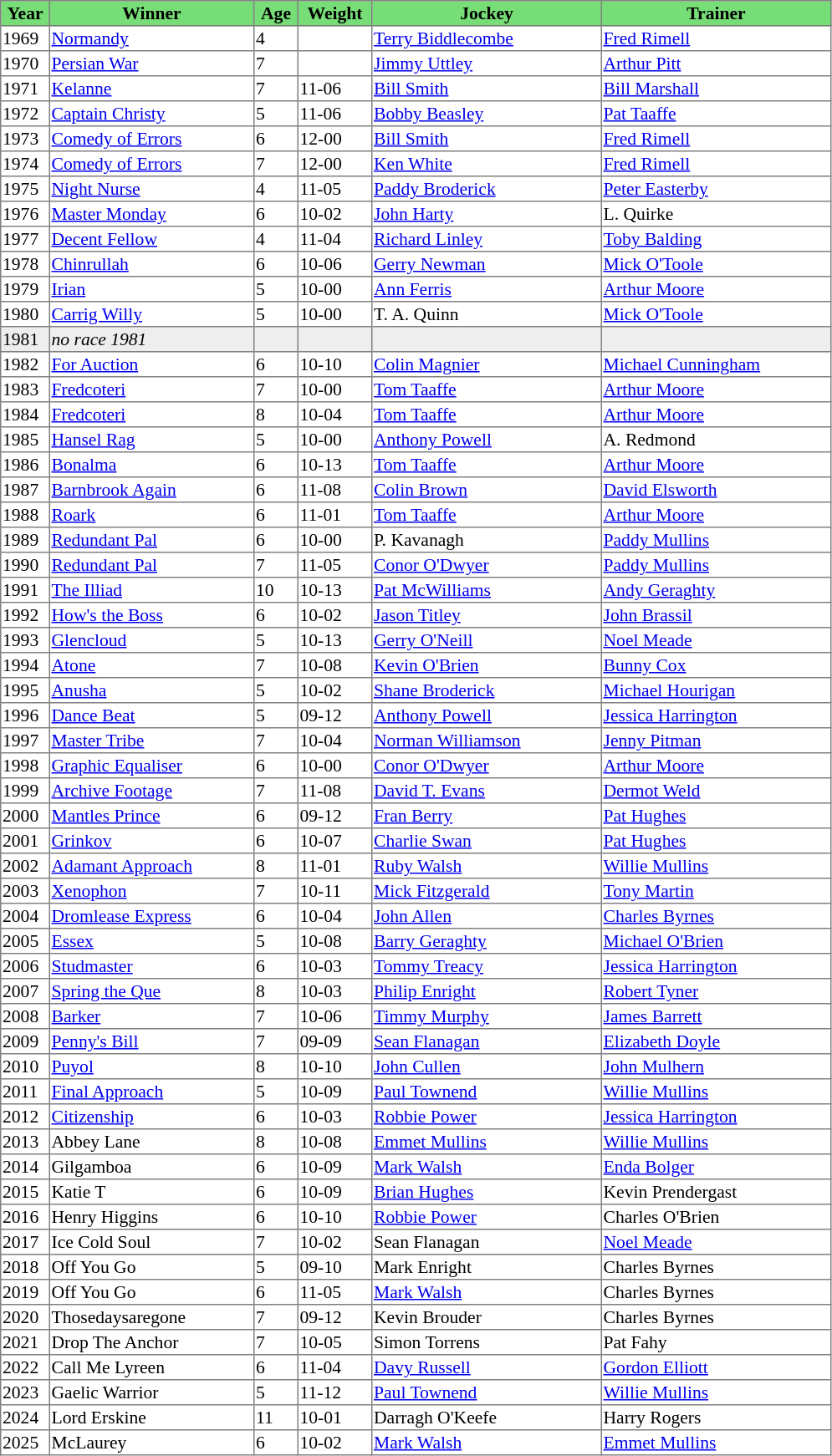<table class = "sortable" | border="1" style="border-collapse: collapse; font-size:90%">
<tr bgcolor="#77dd77" align="center">
<th width="36px"><strong>Year</strong><br></th>
<th width="160px"><strong>Winner</strong><br></th>
<th width="32px"><strong>Age</strong><br></th>
<th width="56px"><strong>Weight</strong><br></th>
<th width="180px"><strong>Jockey</strong><br></th>
<th width="180px"><strong>Trainer</strong><br></th>
</tr>
<tr>
<td>1969</td>
<td><a href='#'>Normandy</a></td>
<td>4</td>
<td></td>
<td><a href='#'>Terry Biddlecombe</a></td>
<td><a href='#'>Fred Rimell</a></td>
</tr>
<tr>
<td>1970</td>
<td><a href='#'>Persian War</a></td>
<td>7</td>
<td></td>
<td><a href='#'>Jimmy Uttley</a></td>
<td><a href='#'>Arthur Pitt</a></td>
</tr>
<tr>
<td>1971</td>
<td><a href='#'>Kelanne</a></td>
<td>7</td>
<td>11-06</td>
<td><a href='#'>Bill Smith</a></td>
<td><a href='#'>Bill Marshall</a></td>
</tr>
<tr>
<td>1972</td>
<td><a href='#'>Captain Christy</a></td>
<td>5</td>
<td>11-06</td>
<td><a href='#'>Bobby Beasley</a></td>
<td><a href='#'>Pat Taaffe</a></td>
</tr>
<tr>
<td>1973</td>
<td><a href='#'>Comedy of Errors</a></td>
<td>6</td>
<td>12-00</td>
<td><a href='#'>Bill Smith</a></td>
<td><a href='#'>Fred Rimell</a></td>
</tr>
<tr>
<td>1974</td>
<td><a href='#'>Comedy of Errors</a></td>
<td>7</td>
<td>12-00</td>
<td><a href='#'>Ken White</a></td>
<td><a href='#'>Fred Rimell</a></td>
</tr>
<tr>
<td>1975</td>
<td><a href='#'>Night Nurse</a></td>
<td>4</td>
<td>11-05</td>
<td><a href='#'>Paddy Broderick</a></td>
<td><a href='#'>Peter Easterby</a></td>
</tr>
<tr>
<td>1976</td>
<td><a href='#'>Master Monday</a></td>
<td>6</td>
<td>10-02</td>
<td><a href='#'>John Harty</a></td>
<td>L. Quirke</td>
</tr>
<tr>
<td>1977</td>
<td><a href='#'>Decent Fellow</a></td>
<td>4</td>
<td>11-04</td>
<td><a href='#'>Richard Linley</a></td>
<td><a href='#'>Toby Balding</a></td>
</tr>
<tr>
<td>1978</td>
<td><a href='#'>Chinrullah</a></td>
<td>6</td>
<td>10-06</td>
<td><a href='#'>Gerry Newman</a></td>
<td><a href='#'>Mick O'Toole</a></td>
</tr>
<tr>
<td>1979</td>
<td><a href='#'>Irian</a></td>
<td>5</td>
<td>10-00</td>
<td><a href='#'>Ann Ferris</a></td>
<td><a href='#'>Arthur Moore</a></td>
</tr>
<tr>
<td>1980</td>
<td><a href='#'>Carrig Willy</a></td>
<td>5</td>
<td>10-00</td>
<td>T. A. Quinn</td>
<td><a href='#'>Mick O'Toole</a></td>
</tr>
<tr bgcolor="#eeeeee">
<td><span>1981</span></td>
<td><em>no race 1981</em></td>
<td></td>
<td></td>
<td></td>
<td></td>
</tr>
<tr>
<td>1982</td>
<td><a href='#'>For Auction</a></td>
<td>6</td>
<td>10-10</td>
<td><a href='#'>Colin Magnier</a></td>
<td><a href='#'>Michael Cunningham</a></td>
</tr>
<tr>
<td>1983</td>
<td><a href='#'>Fredcoteri</a></td>
<td>7</td>
<td>10-00</td>
<td><a href='#'>Tom Taaffe</a></td>
<td><a href='#'>Arthur Moore</a></td>
</tr>
<tr>
<td>1984</td>
<td><a href='#'>Fredcoteri</a></td>
<td>8</td>
<td>10-04</td>
<td><a href='#'>Tom Taaffe</a></td>
<td><a href='#'>Arthur Moore</a></td>
</tr>
<tr>
<td>1985</td>
<td><a href='#'>Hansel Rag</a></td>
<td>5</td>
<td>10-00</td>
<td><a href='#'>Anthony Powell</a></td>
<td>A. Redmond</td>
</tr>
<tr>
<td>1986</td>
<td><a href='#'>Bonalma</a></td>
<td>6</td>
<td>10-13</td>
<td><a href='#'>Tom Taaffe</a></td>
<td><a href='#'>Arthur Moore</a></td>
</tr>
<tr>
<td>1987</td>
<td><a href='#'>Barnbrook Again</a></td>
<td>6</td>
<td>11-08</td>
<td><a href='#'>Colin Brown</a></td>
<td><a href='#'>David Elsworth</a></td>
</tr>
<tr>
<td>1988</td>
<td><a href='#'>Roark</a></td>
<td>6</td>
<td>11-01</td>
<td><a href='#'>Tom Taaffe</a></td>
<td><a href='#'>Arthur Moore</a></td>
</tr>
<tr>
<td>1989</td>
<td><a href='#'>Redundant Pal</a></td>
<td>6</td>
<td>10-00</td>
<td>P. Kavanagh</td>
<td><a href='#'>Paddy Mullins</a></td>
</tr>
<tr>
<td>1990</td>
<td><a href='#'>Redundant Pal</a></td>
<td>7</td>
<td>11-05</td>
<td><a href='#'>Conor O'Dwyer</a></td>
<td><a href='#'>Paddy Mullins</a></td>
</tr>
<tr>
<td>1991</td>
<td><a href='#'>The Illiad</a> </td>
<td>10</td>
<td>10-13</td>
<td><a href='#'>Pat McWilliams</a></td>
<td><a href='#'>Andy Geraghty</a></td>
</tr>
<tr>
<td>1992</td>
<td><a href='#'>How's the Boss</a></td>
<td>6</td>
<td>10-02</td>
<td><a href='#'>Jason Titley</a></td>
<td><a href='#'>John Brassil</a></td>
</tr>
<tr>
<td>1993</td>
<td><a href='#'>Glencloud</a></td>
<td>5</td>
<td>10-13</td>
<td><a href='#'>Gerry O'Neill</a></td>
<td><a href='#'>Noel Meade</a></td>
</tr>
<tr>
<td>1994</td>
<td><a href='#'>Atone</a></td>
<td>7</td>
<td>10-08</td>
<td><a href='#'>Kevin O'Brien</a></td>
<td><a href='#'>Bunny Cox</a></td>
</tr>
<tr>
<td>1995</td>
<td><a href='#'>Anusha</a></td>
<td>5</td>
<td>10-02</td>
<td><a href='#'>Shane Broderick</a></td>
<td><a href='#'>Michael Hourigan</a></td>
</tr>
<tr>
<td>1996</td>
<td><a href='#'>Dance Beat</a></td>
<td>5</td>
<td>09-12</td>
<td><a href='#'>Anthony Powell</a></td>
<td><a href='#'>Jessica Harrington</a></td>
</tr>
<tr>
<td>1997</td>
<td><a href='#'>Master Tribe</a></td>
<td>7</td>
<td>10-04</td>
<td><a href='#'>Norman Williamson</a></td>
<td><a href='#'>Jenny Pitman</a></td>
</tr>
<tr>
<td>1998</td>
<td><a href='#'>Graphic Equaliser</a></td>
<td>6</td>
<td>10-00</td>
<td><a href='#'>Conor O'Dwyer</a></td>
<td><a href='#'>Arthur Moore</a></td>
</tr>
<tr>
<td>1999</td>
<td><a href='#'>Archive Footage</a></td>
<td>7</td>
<td>11-08</td>
<td><a href='#'>David T. Evans</a></td>
<td><a href='#'>Dermot Weld</a></td>
</tr>
<tr>
<td>2000</td>
<td><a href='#'>Mantles Prince</a></td>
<td>6</td>
<td>09-12</td>
<td><a href='#'>Fran Berry</a></td>
<td><a href='#'>Pat Hughes</a></td>
</tr>
<tr>
<td>2001</td>
<td><a href='#'>Grinkov</a></td>
<td>6</td>
<td>10-07</td>
<td><a href='#'>Charlie Swan</a></td>
<td><a href='#'>Pat Hughes</a></td>
</tr>
<tr>
<td>2002</td>
<td><a href='#'>Adamant Approach</a></td>
<td>8</td>
<td>11-01</td>
<td><a href='#'>Ruby Walsh</a></td>
<td><a href='#'>Willie Mullins</a></td>
</tr>
<tr>
<td>2003</td>
<td><a href='#'>Xenophon</a></td>
<td>7</td>
<td>10-11</td>
<td><a href='#'>Mick Fitzgerald</a></td>
<td><a href='#'>Tony Martin</a></td>
</tr>
<tr>
<td>2004</td>
<td><a href='#'>Dromlease Express</a></td>
<td>6</td>
<td>10-04</td>
<td><a href='#'>John Allen</a></td>
<td><a href='#'>Charles Byrnes</a></td>
</tr>
<tr>
<td>2005</td>
<td><a href='#'>Essex</a></td>
<td>5</td>
<td>10-08</td>
<td><a href='#'>Barry Geraghty</a></td>
<td><a href='#'>Michael O'Brien</a></td>
</tr>
<tr>
<td>2006</td>
<td><a href='#'>Studmaster</a></td>
<td>6</td>
<td>10-03</td>
<td><a href='#'>Tommy Treacy</a></td>
<td><a href='#'>Jessica Harrington</a></td>
</tr>
<tr>
<td>2007</td>
<td><a href='#'>Spring the Que</a></td>
<td>8</td>
<td>10-03</td>
<td><a href='#'>Philip Enright</a></td>
<td><a href='#'>Robert Tyner</a></td>
</tr>
<tr>
<td>2008</td>
<td><a href='#'>Barker</a></td>
<td>7</td>
<td>10-06</td>
<td><a href='#'>Timmy Murphy</a></td>
<td><a href='#'>James Barrett</a></td>
</tr>
<tr>
<td>2009</td>
<td><a href='#'>Penny's Bill</a></td>
<td>7</td>
<td>09-09</td>
<td><a href='#'>Sean Flanagan</a></td>
<td><a href='#'>Elizabeth Doyle</a></td>
</tr>
<tr>
<td>2010</td>
<td><a href='#'>Puyol</a></td>
<td>8</td>
<td>10-10</td>
<td><a href='#'>John Cullen</a></td>
<td><a href='#'>John Mulhern</a></td>
</tr>
<tr>
<td>2011</td>
<td><a href='#'>Final Approach</a></td>
<td>5</td>
<td>10-09</td>
<td><a href='#'>Paul Townend</a></td>
<td><a href='#'>Willie Mullins</a></td>
</tr>
<tr>
<td>2012</td>
<td><a href='#'>Citizenship</a></td>
<td>6</td>
<td>10-03</td>
<td><a href='#'>Robbie Power</a></td>
<td><a href='#'>Jessica Harrington</a></td>
</tr>
<tr>
<td>2013</td>
<td>Abbey Lane</td>
<td>8</td>
<td>10-08</td>
<td><a href='#'>Emmet Mullins</a></td>
<td><a href='#'>Willie Mullins</a></td>
</tr>
<tr>
<td>2014</td>
<td>Gilgamboa</td>
<td>6</td>
<td>10-09</td>
<td><a href='#'>Mark Walsh</a></td>
<td><a href='#'>Enda Bolger</a></td>
</tr>
<tr>
<td>2015</td>
<td>Katie T</td>
<td>6</td>
<td>10-09</td>
<td><a href='#'>Brian Hughes</a></td>
<td>Kevin Prendergast</td>
</tr>
<tr>
<td>2016</td>
<td>Henry Higgins</td>
<td>6</td>
<td>10-10</td>
<td><a href='#'>Robbie Power</a></td>
<td>Charles O'Brien</td>
</tr>
<tr>
<td>2017</td>
<td>Ice Cold Soul</td>
<td>7</td>
<td>10-02</td>
<td>Sean Flanagan</td>
<td><a href='#'>Noel Meade</a></td>
</tr>
<tr>
<td>2018</td>
<td>Off You Go</td>
<td>5</td>
<td>09-10</td>
<td>Mark Enright</td>
<td>Charles Byrnes</td>
</tr>
<tr>
<td>2019</td>
<td>Off You Go</td>
<td>6</td>
<td>11-05</td>
<td><a href='#'>Mark Walsh</a></td>
<td>Charles Byrnes</td>
</tr>
<tr>
<td>2020</td>
<td>Thosedaysaregone</td>
<td>7</td>
<td>09-12</td>
<td>Kevin Brouder</td>
<td>Charles Byrnes</td>
</tr>
<tr>
<td>2021</td>
<td>Drop The Anchor</td>
<td>7</td>
<td>10-05</td>
<td>Simon Torrens</td>
<td>Pat Fahy</td>
</tr>
<tr>
<td>2022</td>
<td>Call Me Lyreen</td>
<td>6</td>
<td>11-04</td>
<td><a href='#'>Davy Russell</a></td>
<td><a href='#'>Gordon Elliott</a></td>
</tr>
<tr>
<td>2023</td>
<td>Gaelic Warrior</td>
<td>5</td>
<td>11-12</td>
<td><a href='#'>Paul Townend</a></td>
<td><a href='#'>Willie Mullins</a></td>
</tr>
<tr>
<td>2024</td>
<td>Lord Erskine</td>
<td>11</td>
<td>10-01</td>
<td>Darragh O'Keefe</td>
<td>Harry Rogers</td>
</tr>
<tr>
<td>2025</td>
<td>McLaurey</td>
<td>6</td>
<td>10-02</td>
<td><a href='#'>Mark Walsh</a></td>
<td><a href='#'>Emmet Mullins</a></td>
</tr>
</table>
